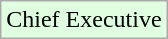<table class="wikitable">
<tr>
<td colspan=65 bgcolor=#e0ffe0>Chief Executive</td>
</tr>
</table>
